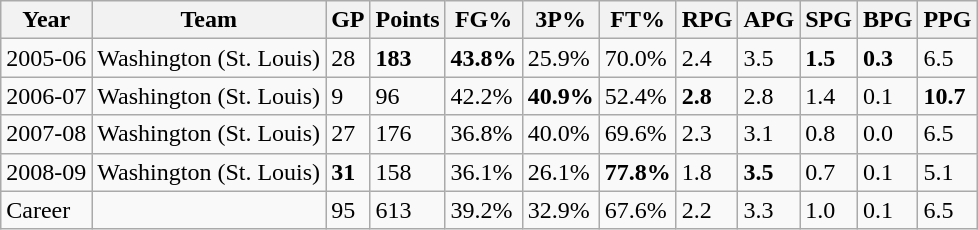<table class="wikitable">
<tr>
<th>Year</th>
<th>Team</th>
<th>GP</th>
<th>Points</th>
<th>FG%</th>
<th>3P%</th>
<th>FT%</th>
<th>RPG</th>
<th>APG</th>
<th>SPG</th>
<th>BPG</th>
<th>PPG</th>
</tr>
<tr>
<td>2005-06</td>
<td>Washington (St. Louis)</td>
<td>28</td>
<td><strong>183</strong></td>
<td><strong>43.8%</strong></td>
<td>25.9%</td>
<td>70.0%</td>
<td>2.4</td>
<td>3.5</td>
<td><strong>1.5</strong></td>
<td><strong>0.3</strong></td>
<td>6.5</td>
</tr>
<tr>
<td>2006-07</td>
<td>Washington (St. Louis)</td>
<td>9</td>
<td>96</td>
<td>42.2%</td>
<td><strong>40.9%</strong></td>
<td>52.4%</td>
<td><strong>2.8</strong></td>
<td>2.8</td>
<td>1.4</td>
<td>0.1</td>
<td><strong>10.7</strong></td>
</tr>
<tr>
<td>2007-08</td>
<td>Washington (St. Louis)</td>
<td>27</td>
<td>176</td>
<td>36.8%</td>
<td>40.0%</td>
<td>69.6%</td>
<td>2.3</td>
<td>3.1</td>
<td>0.8</td>
<td>0.0</td>
<td>6.5</td>
</tr>
<tr>
<td>2008-09</td>
<td>Washington (St. Louis)</td>
<td><strong>31</strong></td>
<td>158</td>
<td>36.1%</td>
<td>26.1%</td>
<td><strong>77.8%</strong></td>
<td>1.8</td>
<td><strong>3.5</strong></td>
<td>0.7</td>
<td>0.1</td>
<td>5.1</td>
</tr>
<tr>
<td>Career</td>
<td></td>
<td>95</td>
<td>613</td>
<td>39.2%</td>
<td>32.9%</td>
<td>67.6%</td>
<td>2.2</td>
<td>3.3</td>
<td>1.0</td>
<td>0.1</td>
<td>6.5</td>
</tr>
</table>
